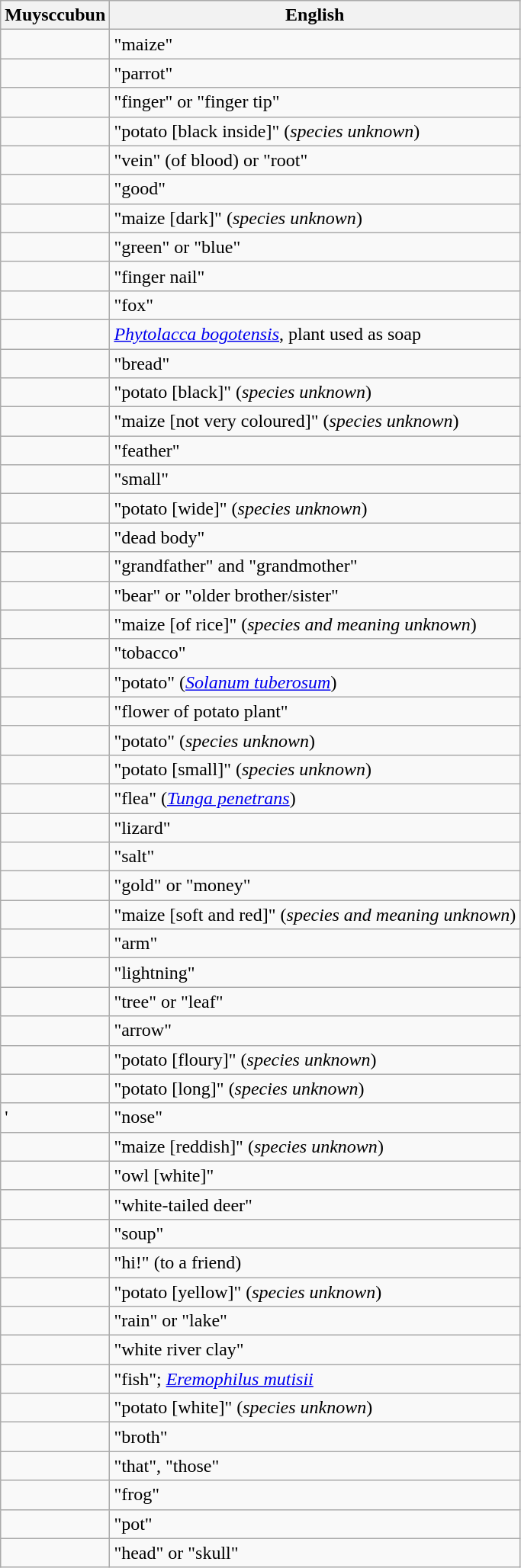<table class="wikitable sortable">
<tr>
<th>Muysccubun</th>
<th>English</th>
</tr>
<tr>
<td></td>
<td>"maize"</td>
</tr>
<tr>
<td></td>
<td>"parrot"</td>
</tr>
<tr>
<td></td>
<td>"finger" or "finger tip"</td>
</tr>
<tr>
<td></td>
<td>"potato [black inside]" (<em>species unknown</em>)</td>
</tr>
<tr>
<td></td>
<td>"vein" (of blood) or "root"</td>
</tr>
<tr>
<td></td>
<td>"good"</td>
</tr>
<tr>
<td></td>
<td>"maize [dark]" (<em>species unknown</em>)</td>
</tr>
<tr>
<td></td>
<td>"green" or "blue"</td>
</tr>
<tr>
<td></td>
<td>"finger nail"</td>
</tr>
<tr>
<td></td>
<td>"fox"</td>
</tr>
<tr>
<td></td>
<td><em><a href='#'>Phytolacca bogotensis</a></em>, plant used as soap</td>
</tr>
<tr>
<td></td>
<td>"bread"</td>
</tr>
<tr>
<td></td>
<td>"potato [black]" (<em>species unknown</em>)</td>
</tr>
<tr>
<td></td>
<td>"maize [not very coloured]" (<em>species unknown</em>)</td>
</tr>
<tr>
<td></td>
<td>"feather"</td>
</tr>
<tr>
<td></td>
<td>"small"</td>
</tr>
<tr>
<td></td>
<td>"potato [wide]" (<em>species unknown</em>)</td>
</tr>
<tr>
<td></td>
<td>"dead body"</td>
</tr>
<tr>
<td></td>
<td>"grandfather" and "grandmother"</td>
</tr>
<tr>
<td></td>
<td>"bear" or "older brother/sister"</td>
</tr>
<tr>
<td></td>
<td>"maize [of rice]" (<em>species and meaning unknown</em>)</td>
</tr>
<tr>
<td></td>
<td>"tobacco"</td>
</tr>
<tr>
<td></td>
<td>"potato" (<em><a href='#'>Solanum tuberosum</a></em>)</td>
</tr>
<tr>
<td></td>
<td>"flower of potato plant"</td>
</tr>
<tr>
<td></td>
<td>"potato" (<em>species unknown</em>)</td>
</tr>
<tr>
<td></td>
<td>"potato [small]" (<em>species unknown</em>)</td>
</tr>
<tr>
<td></td>
<td>"flea" (<em><a href='#'>Tunga penetrans</a></em>)</td>
</tr>
<tr>
<td></td>
<td>"lizard"</td>
</tr>
<tr>
<td></td>
<td>"salt"</td>
</tr>
<tr>
<td></td>
<td>"gold" or "money"</td>
</tr>
<tr>
<td></td>
<td>"maize [soft and red]" (<em>species and meaning unknown</em>)</td>
</tr>
<tr>
<td></td>
<td>"arm"</td>
</tr>
<tr>
<td></td>
<td>"lightning"</td>
</tr>
<tr>
<td></td>
<td>"tree" or "leaf"</td>
</tr>
<tr>
<td></td>
<td>"arrow"</td>
</tr>
<tr>
<td></td>
<td>"potato [floury]" (<em>species unknown</em>)</td>
</tr>
<tr>
<td></td>
<td>"potato [long]" (<em>species unknown</em>)</td>
</tr>
<tr>
<td>'</td>
<td>"nose"</td>
</tr>
<tr>
<td></td>
<td>"maize [reddish]" (<em>species unknown</em>)</td>
</tr>
<tr>
<td></td>
<td>"owl [white]"</td>
</tr>
<tr>
<td></td>
<td>"white-tailed deer"</td>
</tr>
<tr>
<td></td>
<td>"soup"</td>
</tr>
<tr>
<td></td>
<td>"hi!" (to a friend)</td>
</tr>
<tr>
<td></td>
<td>"potato [yellow]" (<em>species unknown</em>)</td>
</tr>
<tr>
<td></td>
<td>"rain" or "lake"</td>
</tr>
<tr>
<td></td>
<td>"white river clay"</td>
</tr>
<tr>
<td></td>
<td>"fish"; <em><a href='#'>Eremophilus mutisii</a></em></td>
</tr>
<tr>
<td></td>
<td>"potato [white]" (<em>species unknown</em>)</td>
</tr>
<tr>
<td></td>
<td>"broth"</td>
</tr>
<tr>
<td></td>
<td>"that", "those"</td>
</tr>
<tr>
<td></td>
<td>"frog"</td>
</tr>
<tr>
<td></td>
<td>"pot"</td>
</tr>
<tr>
<td></td>
<td>"head" or "skull"</td>
</tr>
</table>
